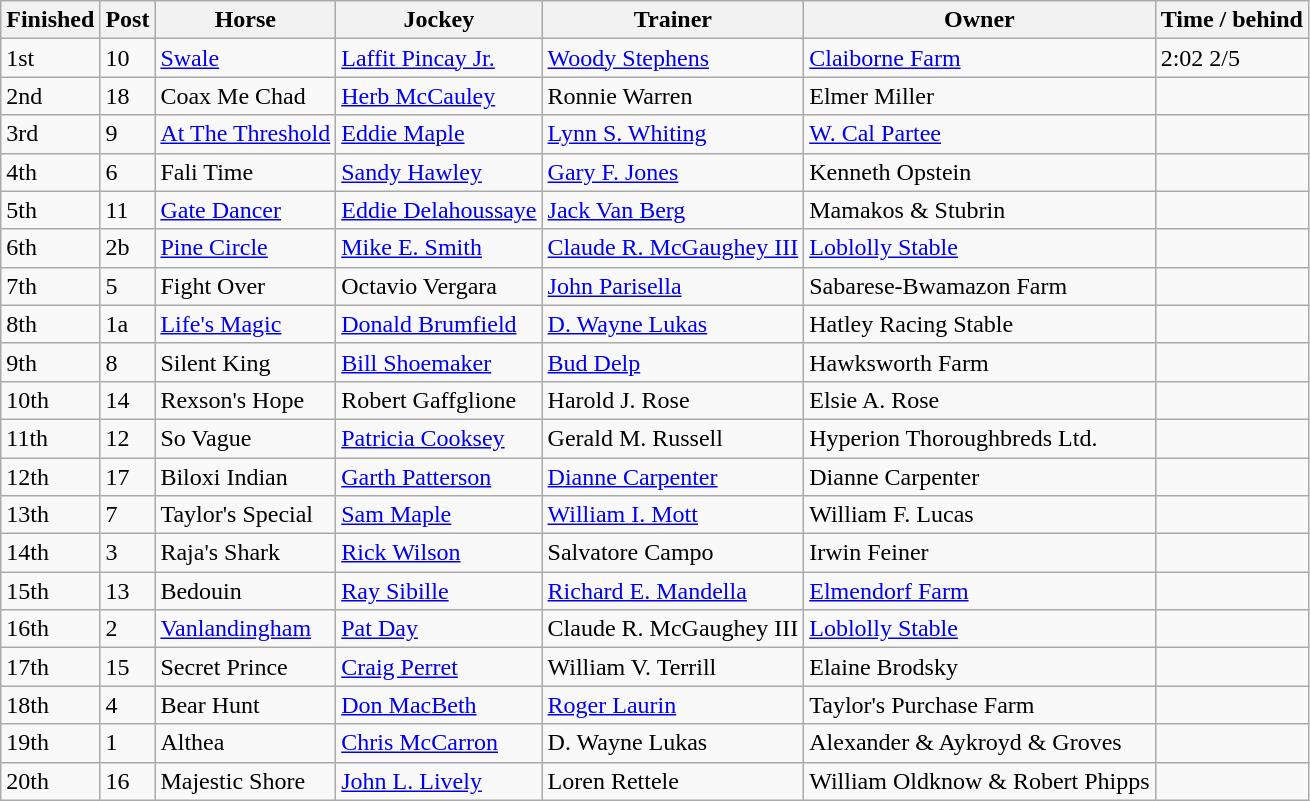<table class="wikitable">
<tr>
<th>Finished</th>
<th>Post</th>
<th>Horse</th>
<th>Jockey</th>
<th>Trainer</th>
<th>Owner</th>
<th>Time / behind</th>
</tr>
<tr>
<td>1st</td>
<td>10</td>
<td><a href='#'>Swale</a></td>
<td><a href='#'>Laffit Pincay Jr.</a></td>
<td><a href='#'>Woody Stephens</a></td>
<td><a href='#'>Claiborne Farm</a></td>
<td>2:02 2/5</td>
</tr>
<tr>
<td>2nd</td>
<td>18</td>
<td>Coax Me Chad</td>
<td><a href='#'>Herb McCauley</a></td>
<td>Ronnie Warren</td>
<td>Elmer Miller</td>
<td></td>
</tr>
<tr>
<td>3rd</td>
<td>9</td>
<td><a href='#'>At The Threshold</a></td>
<td><a href='#'>Eddie Maple</a></td>
<td><a href='#'>Lynn S. Whiting</a></td>
<td><a href='#'>W. Cal Partee</a></td>
<td></td>
</tr>
<tr>
<td>4th</td>
<td>6</td>
<td>Fali Time</td>
<td><a href='#'>Sandy Hawley</a></td>
<td><a href='#'>Gary F. Jones</a></td>
<td>Kenneth Opstein</td>
<td></td>
</tr>
<tr>
<td>5th</td>
<td>11</td>
<td><a href='#'>Gate Dancer</a></td>
<td><a href='#'>Eddie Delahoussaye</a></td>
<td><a href='#'>Jack Van Berg</a></td>
<td>Mamakos & Stubrin</td>
<td></td>
</tr>
<tr>
<td>6th</td>
<td>2b</td>
<td><a href='#'>Pine Circle</a></td>
<td><a href='#'>Mike E. Smith</a></td>
<td><a href='#'>Claude R. McGaughey III</a></td>
<td><a href='#'>Loblolly Stable</a></td>
<td></td>
</tr>
<tr>
<td>7th</td>
<td>5</td>
<td>Fight Over</td>
<td>Octavio Vergara</td>
<td><a href='#'>John Parisella</a></td>
<td>Sabarese-Bwamazon Farm</td>
<td></td>
</tr>
<tr>
<td>8th</td>
<td>1a</td>
<td><a href='#'>Life's Magic</a></td>
<td><a href='#'>Donald Brumfield</a></td>
<td><a href='#'>D. Wayne Lukas</a></td>
<td>Hatley Racing Stable</td>
<td></td>
</tr>
<tr>
<td>9th</td>
<td>8</td>
<td>Silent King</td>
<td><a href='#'>Bill Shoemaker</a></td>
<td><a href='#'>Bud Delp</a></td>
<td>Hawksworth Farm</td>
<td></td>
</tr>
<tr>
<td>10th</td>
<td>14</td>
<td>Rexson's Hope</td>
<td>Robert Gaffglione</td>
<td>Harold J. Rose</td>
<td>Elsie A. Rose</td>
<td></td>
</tr>
<tr>
<td>11th</td>
<td>12</td>
<td>So Vague</td>
<td><a href='#'>Patricia Cooksey</a></td>
<td>Gerald M. Russell</td>
<td>Hyperion Thoroughbreds Ltd.</td>
<td></td>
</tr>
<tr>
<td>12th</td>
<td>17</td>
<td>Biloxi Indian</td>
<td><a href='#'>Garth Patterson</a></td>
<td><a href='#'>Dianne Carpenter</a></td>
<td>Dianne Carpenter</td>
<td></td>
</tr>
<tr>
<td>13th</td>
<td>7</td>
<td>Taylor's Special</td>
<td><a href='#'>Sam Maple</a></td>
<td><a href='#'>William I. Mott</a></td>
<td>William F. Lucas</td>
<td></td>
</tr>
<tr>
<td>14th</td>
<td>3</td>
<td>Raja's Shark</td>
<td><a href='#'>Rick Wilson</a></td>
<td>Salvatore Campo</td>
<td>Irwin Feiner</td>
<td></td>
</tr>
<tr>
<td>15th</td>
<td>13</td>
<td>Bedouin</td>
<td><a href='#'>Ray Sibille</a></td>
<td><a href='#'>Richard E. Mandella</a></td>
<td><a href='#'>Elmendorf Farm</a></td>
<td></td>
</tr>
<tr>
<td>16th</td>
<td>2</td>
<td><a href='#'>Vanlandingham</a></td>
<td><a href='#'>Pat Day</a></td>
<td>Claude R. McGaughey III</td>
<td><a href='#'>Loblolly Stable</a></td>
<td></td>
</tr>
<tr>
<td>17th</td>
<td>15</td>
<td>Secret Prince</td>
<td><a href='#'>Craig Perret</a></td>
<td>William V. Terrill</td>
<td>Elaine Brodsky</td>
<td></td>
</tr>
<tr>
<td>18th</td>
<td>4</td>
<td>Bear Hunt</td>
<td><a href='#'>Don MacBeth</a></td>
<td><a href='#'>Roger Laurin</a></td>
<td>Taylor's Purchase Farm</td>
<td></td>
</tr>
<tr>
<td>19th</td>
<td>1</td>
<td>Althea</td>
<td><a href='#'>Chris McCarron</a></td>
<td>D. Wayne Lukas</td>
<td>Alexander & Aykroyd & Groves</td>
<td></td>
</tr>
<tr>
<td>20th</td>
<td>16</td>
<td>Majestic Shore</td>
<td><a href='#'>John L. Lively</a></td>
<td>Loren Rettele</td>
<td>William Oldknow & Robert Phipps</td>
<td></td>
</tr>
</table>
